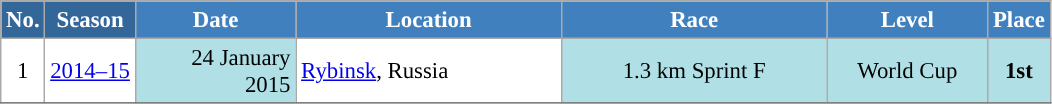<table class="wikitable sortable" style="font-size:95%; text-align:center; border:grey solid 1px; border-collapse:collapse; background:#ffffff;">
<tr style="background:#efefef;">
<th style="background-color:#369; color:white;">No.</th>
<th style="background-color:#369; color:white;">Season</th>
<th style="background-color:#4180be; color:white; width:100px;">Date</th>
<th style="background-color:#4180be; color:white; width:170px;">Location</th>
<th style="background-color:#4180be; color:white; width:170px;">Race</th>
<th style="background-color:#4180be; color:white; width:100px;">Level</th>
<th style="background-color:#4180be; color:white;">Place</th>
</tr>
<tr>
<td align=center>1</td>
<td rowspan=1 align=center><a href='#'>2014–15</a></td>
<td bgcolor="#BOEOE6" align=right>24 January 2015</td>
<td align=left> <a href='#'>Rybinsk</a>, Russia</td>
<td bgcolor="#BOEOE6"> 1.3 km Sprint F </td>
<td bgcolor="#BOEOE6"> World Cup </td>
<td bgcolor="#BOEOE6"><strong>1st</strong></td>
</tr>
<tr>
</tr>
</table>
